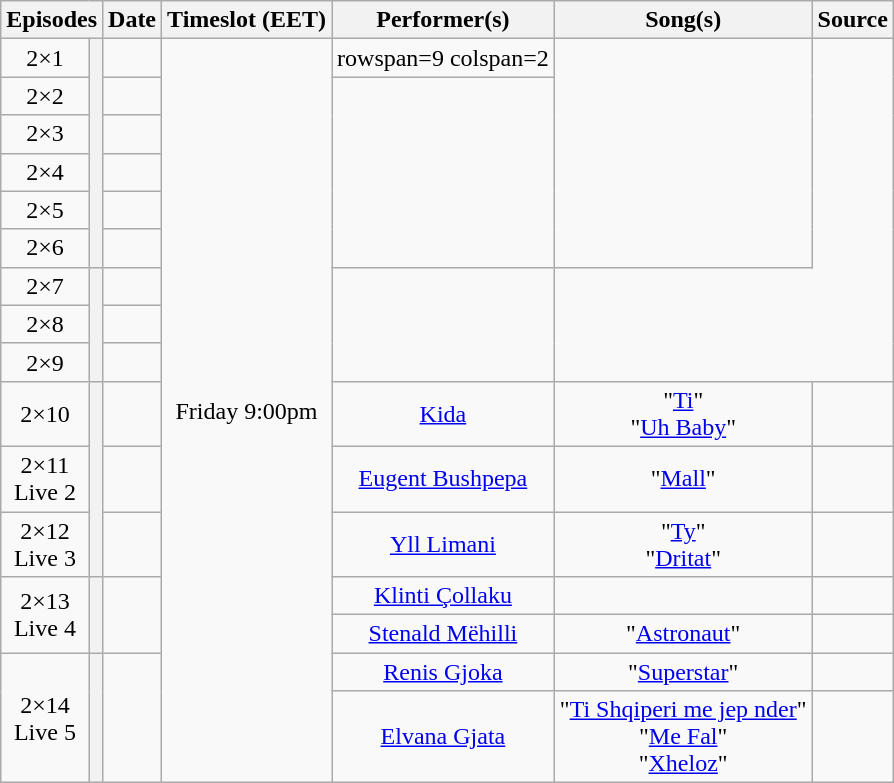<table class="wikitable sortable plainrowheaders" style="text-align:center">
<tr>
<th scope="col" colspan=2>Episodes</th>
<th scope="col">Date</th>
<th scope="col">Timeslot (EET)</th>
<th scope="col">Performer(s)</th>
<th scope="col">Song(s)</th>
<th scope="col">Source</th>
</tr>
<tr>
<td>2×1</td>
<th rowspan=6></th>
<td></td>
<td rowspan=16>Friday 9:00pm</td>
<td>rowspan=9 colspan=2 </td>
<td rowspan=6><br></td>
</tr>
<tr>
<td>2×2</td>
<td></td>
</tr>
<tr>
<td>2×3</td>
<td></td>
</tr>
<tr>
<td>2×4</td>
<td></td>
</tr>
<tr>
<td>2×5</td>
<td></td>
</tr>
<tr>
<td>2×6</td>
<td></td>
</tr>
<tr>
<td>2×7</td>
<th rowspan=3></th>
<td></td>
<td rowspan=3></td>
</tr>
<tr>
<td>2×8</td>
<td></td>
</tr>
<tr>
<td>2×9</td>
<td></td>
</tr>
<tr>
<td>2×10<br></td>
<th rowspan=3></th>
<td></td>
<td><a href='#'>Kida</a></td>
<td>"<a href='#'>Ti</a>"<br>"<a href='#'>Uh Baby</a>"</td>
<td></td>
</tr>
<tr>
<td>2×11<br>Live 2</td>
<td></td>
<td><a href='#'>Eugent Bushpepa</a></td>
<td>"<a href='#'>Mall</a>"</td>
<td></td>
</tr>
<tr>
<td>2×12<br>Live 3</td>
<td></td>
<td><a href='#'>Yll Limani</a></td>
<td>"<a href='#'>Ty</a>"<br>"<a href='#'>Dritat</a>"</td>
<td></td>
</tr>
<tr>
<td rowspan="2">2×13<br>Live 4</td>
<th rowspan=2></th>
<td rowspan="2"></td>
<td><a href='#'>Klinti Çollaku</a></td>
<td></td>
<td></td>
</tr>
<tr>
<td><a href='#'>Stenald Mëhilli</a></td>
<td>"<a href='#'>Astronaut</a>"</td>
<td></td>
</tr>
<tr>
<td rowspan=2>2×14<br>Live 5</td>
<th rowspan=2></th>
<td rowspan=2></td>
<td><a href='#'>Renis Gjoka</a></td>
<td>"<a href='#'>Superstar</a>"</td>
<td></td>
</tr>
<tr>
<td><a href='#'>Elvana Gjata</a></td>
<td>"<a href='#'>Ti Shqiperi me jep nder</a>"<br>"<a href='#'>Me Fal</a>"<br>"<a href='#'>Xheloz</a>"</td>
<td></td>
</tr>
</table>
